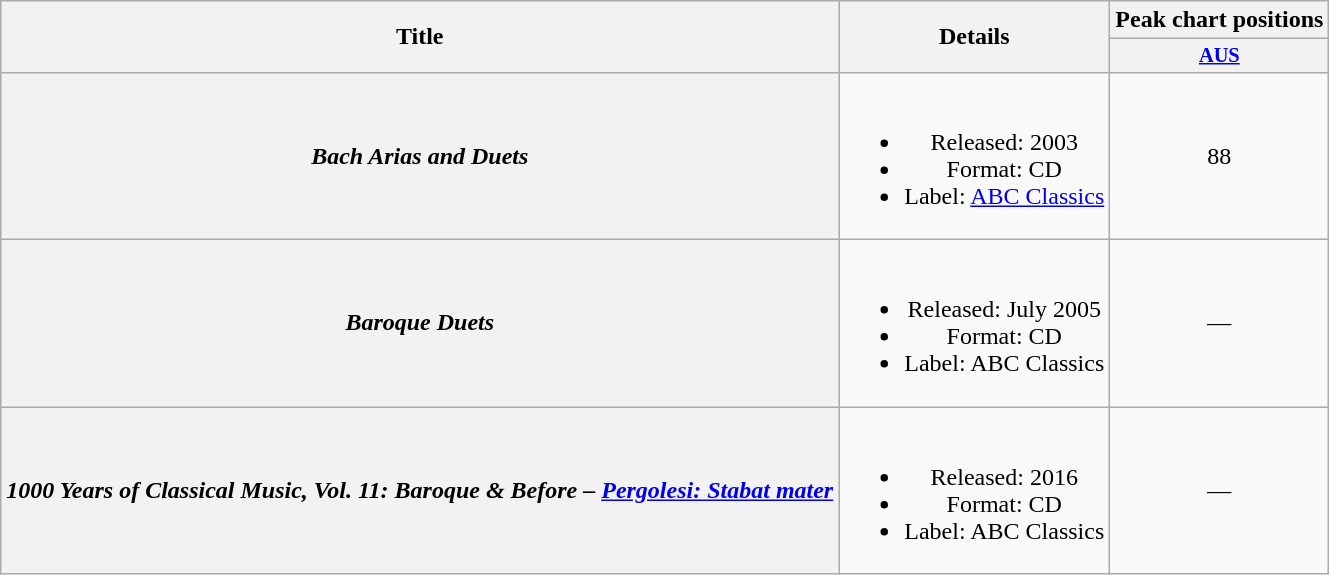<table class="wikitable plainrowheaders" style="text-align:center;" border="1">
<tr>
<th scope="col" rowspan="2">Title</th>
<th scope="col" rowspan="2">Details</th>
<th scope="col" colspan="1">Peak chart positions</th>
</tr>
<tr>
<th scope="col" style="font-size:85%"><a href='#'>AUS</a><br></th>
</tr>
<tr>
<th scope="row"><em>Bach Arias and Duets</em><br></th>
<td><br><ul><li>Released: 2003</li><li>Format: CD</li><li>Label: <a href='#'>ABC Classics</a></li></ul></td>
<td>88</td>
</tr>
<tr>
<th scope="row"><em>Baroque Duets</em><br></th>
<td><br><ul><li>Released: July 2005</li><li>Format: CD</li><li>Label: ABC Classics</li></ul></td>
<td>—</td>
</tr>
<tr>
<th scope="row"><em>1000 Years of Classical Music, Vol. 11: Baroque & Before – <a href='#'>Pergolesi: Stabat mater</a></em></th>
<td><br><ul><li>Released: 2016</li><li>Format: CD</li><li>Label: ABC Classics</li></ul></td>
<td>—</td>
</tr>
</table>
